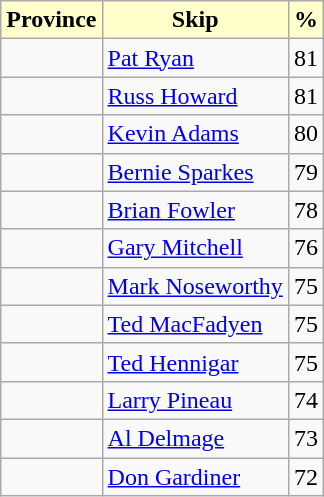<table class="wikitable">
<tr>
<th style="background: #ffffcc;">Province</th>
<th style="background: #ffffcc;">Skip</th>
<th style="background: #ffffcc;">%</th>
</tr>
<tr>
<td></td>
<td><a href='#'>Pat Ryan</a></td>
<td>81</td>
</tr>
<tr>
<td></td>
<td><a href='#'>Russ Howard</a></td>
<td>81</td>
</tr>
<tr>
<td></td>
<td><a href='#'>Kevin Adams</a></td>
<td>80</td>
</tr>
<tr>
<td></td>
<td><a href='#'>Bernie Sparkes</a></td>
<td>79</td>
</tr>
<tr>
<td></td>
<td><a href='#'>Brian Fowler</a></td>
<td>78</td>
</tr>
<tr>
<td></td>
<td><a href='#'>Gary Mitchell</a></td>
<td>76</td>
</tr>
<tr>
<td></td>
<td><a href='#'>Mark Noseworthy</a></td>
<td>75</td>
</tr>
<tr>
<td></td>
<td><a href='#'>Ted MacFadyen</a></td>
<td>75</td>
</tr>
<tr>
<td></td>
<td><a href='#'>Ted Hennigar</a></td>
<td>75</td>
</tr>
<tr>
<td></td>
<td><a href='#'>Larry Pineau</a></td>
<td>74</td>
</tr>
<tr>
<td></td>
<td><a href='#'>Al Delmage</a></td>
<td>73</td>
</tr>
<tr>
<td></td>
<td><a href='#'>Don Gardiner</a></td>
<td>72</td>
</tr>
</table>
